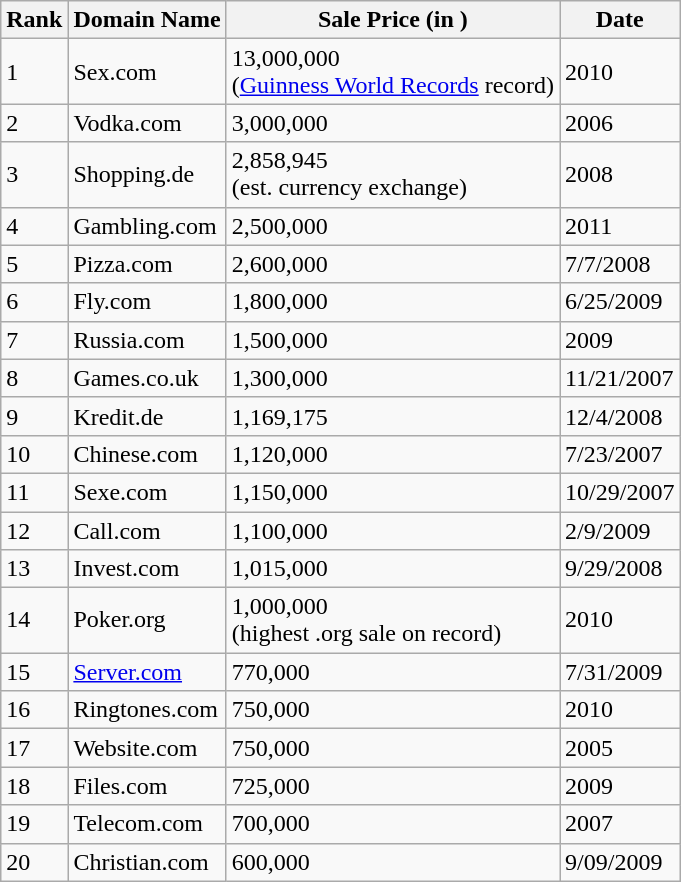<table border="1" cellspacing="0" cellpadding="5" align="center" class="wikitable col1right col3right col4right">
<tr>
<th>Rank</th>
<th>Domain Name</th>
<th>Sale Price (in )</th>
<th>Date</th>
</tr>
<tr>
<td>1</td>
<td>Sex.com</td>
<td>13,000,000<br>(<a href='#'>Guinness World Records</a> record)</td>
<td>2010</td>
</tr>
<tr>
<td>2</td>
<td>Vodka.com</td>
<td>3,000,000</td>
<td>2006</td>
</tr>
<tr>
<td>3</td>
<td>Shopping.de</td>
<td>2,858,945<br>(est. currency exchange)</td>
<td>2008</td>
</tr>
<tr>
<td>4</td>
<td>Gambling.com</td>
<td>2,500,000</td>
<td>2011</td>
</tr>
<tr>
<td>5</td>
<td>Pizza.com</td>
<td>2,600,000</td>
<td>7/7/2008</td>
</tr>
<tr>
<td>6</td>
<td>Fly.com</td>
<td>1,800,000</td>
<td>6/25/2009</td>
</tr>
<tr>
<td>7</td>
<td>Russia.com</td>
<td>1,500,000</td>
<td>2009</td>
</tr>
<tr>
<td>8</td>
<td>Games.co.uk</td>
<td>1,300,000</td>
<td>11/21/2007</td>
</tr>
<tr>
<td>9</td>
<td>Kredit.de</td>
<td>1,169,175</td>
<td>12/4/2008</td>
</tr>
<tr>
<td>10</td>
<td>Chinese.com</td>
<td>1,120,000</td>
<td>7/23/2007</td>
</tr>
<tr>
<td>11</td>
<td>Sexe.com</td>
<td>1,150,000</td>
<td>10/29/2007</td>
</tr>
<tr>
<td>12</td>
<td>Call.com</td>
<td>1,100,000</td>
<td>2/9/2009</td>
</tr>
<tr>
<td>13</td>
<td>Invest.com</td>
<td>1,015,000</td>
<td>9/29/2008</td>
</tr>
<tr>
<td>14</td>
<td>Poker.org</td>
<td>1,000,000<br>(highest .org sale on record)</td>
<td>2010</td>
</tr>
<tr>
<td>15</td>
<td><a href='#'>Server.com</a></td>
<td>770,000</td>
<td>7/31/2009</td>
</tr>
<tr>
<td>16</td>
<td>Ringtones.com</td>
<td>750,000</td>
<td>2010</td>
</tr>
<tr>
<td>17</td>
<td>Website.com</td>
<td>750,000</td>
<td>2005</td>
</tr>
<tr>
<td>18</td>
<td>Files.com</td>
<td>725,000</td>
<td>2009</td>
</tr>
<tr>
<td>19</td>
<td>Telecom.com</td>
<td>700,000</td>
<td>2007</td>
</tr>
<tr>
<td>20</td>
<td>Christian.com</td>
<td>600,000</td>
<td>9/09/2009</td>
</tr>
</table>
